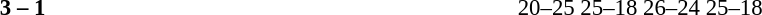<table width=100% cellspacing=1>
<tr>
<th width=20%></th>
<th width=12%></th>
<th width=20%></th>
<th width=33%></th>
<td></td>
</tr>
<tr style=font-size:95%>
<td align=right><strong></strong></td>
<td align=center><strong>3 – 1</strong></td>
<td></td>
<td>20–25 25–18 26–24 25–18</td>
</tr>
</table>
